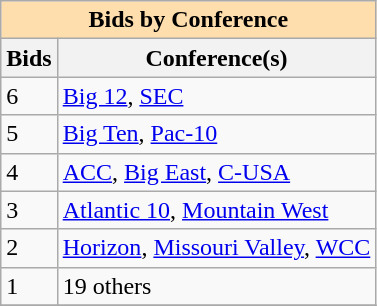<table class="wikitable">
<tr>
<th colspan="5" style="background:#ffdead;">Bids by Conference</th>
</tr>
<tr>
<th>Bids</th>
<th>Conference(s)</th>
</tr>
<tr>
<td>6</td>
<td><a href='#'>Big 12</a>, <a href='#'>SEC</a></td>
</tr>
<tr>
<td>5</td>
<td><a href='#'>Big Ten</a>, <a href='#'>Pac-10</a></td>
</tr>
<tr>
<td>4</td>
<td><a href='#'>ACC</a>, <a href='#'>Big East</a>, <a href='#'>C-USA</a></td>
</tr>
<tr>
<td>3</td>
<td><a href='#'>Atlantic 10</a>, <a href='#'>Mountain West</a></td>
</tr>
<tr>
<td>2</td>
<td><a href='#'>Horizon</a>, <a href='#'>Missouri Valley</a>, <a href='#'>WCC</a></td>
</tr>
<tr>
<td>1</td>
<td>19 others</td>
</tr>
<tr>
</tr>
</table>
